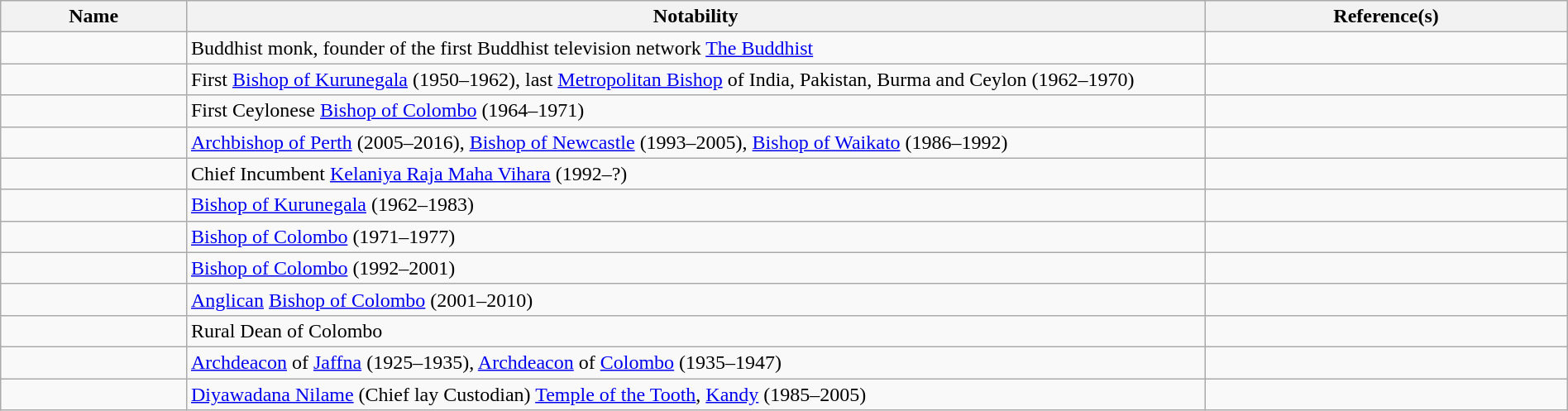<table class="wikitable sortable" style="width:100%">
<tr>
<th style="width:*;">Name</th>
<th style="width:65%;" class="unsortable">Notability</th>
<th style="width:*;" class="unsortable">Reference(s)</th>
</tr>
<tr>
<td></td>
<td>Buddhist monk, founder of the first Buddhist television network <a href='#'>The Buddhist</a></td>
<td></td>
</tr>
<tr>
<td></td>
<td>First <a href='#'>Bishop of Kurunegala</a> (1950–1962), last <a href='#'>Metropolitan Bishop</a> of India, Pakistan, Burma and Ceylon (1962–1970)</td>
<td style="text-align:center;"></td>
</tr>
<tr>
<td></td>
<td>First Ceylonese <a href='#'>Bishop of Colombo</a> (1964–1971)</td>
<td style="text-align:center;"></td>
</tr>
<tr>
<td></td>
<td><a href='#'>Archbishop of Perth</a> (2005–2016), <a href='#'>Bishop of Newcastle</a> (1993–2005), <a href='#'>Bishop of Waikato</a> (1986–1992)</td>
<td style="text-align:center;"></td>
</tr>
<tr>
<td></td>
<td>Chief Incumbent <a href='#'>Kelaniya Raja Maha Vihara</a> (1992–?)</td>
<td style="text-align:center;"></td>
</tr>
<tr>
<td></td>
<td><a href='#'>Bishop of Kurunegala</a> (1962–1983)</td>
<td style="text-align:center;"></td>
</tr>
<tr>
<td></td>
<td><a href='#'>Bishop of Colombo</a> (1971–1977)</td>
<td style="text-align:center;"></td>
</tr>
<tr>
<td></td>
<td><a href='#'>Bishop of Colombo</a> (1992–2001)</td>
<td style="text-align:center;"></td>
</tr>
<tr>
<td></td>
<td><a href='#'>Anglican</a> <a href='#'>Bishop of Colombo</a> (2001–2010)</td>
<td style="text-align:center;"></td>
</tr>
<tr>
<td></td>
<td>Rural Dean of Colombo</td>
<td style="text-align:center;"></td>
</tr>
<tr>
<td></td>
<td><a href='#'>Archdeacon</a> of <a href='#'>Jaffna</a> (1925–1935), <a href='#'>Archdeacon</a> of <a href='#'>Colombo</a> (1935–1947)</td>
<td style="text-align:center;"></td>
</tr>
<tr>
<td></td>
<td><a href='#'>Diyawadana Nilame</a> (Chief lay Custodian) <a href='#'>Temple of the Tooth</a>, <a href='#'>Kandy</a> (1985–2005)</td>
<td style="text-align:center;"></td>
</tr>
</table>
